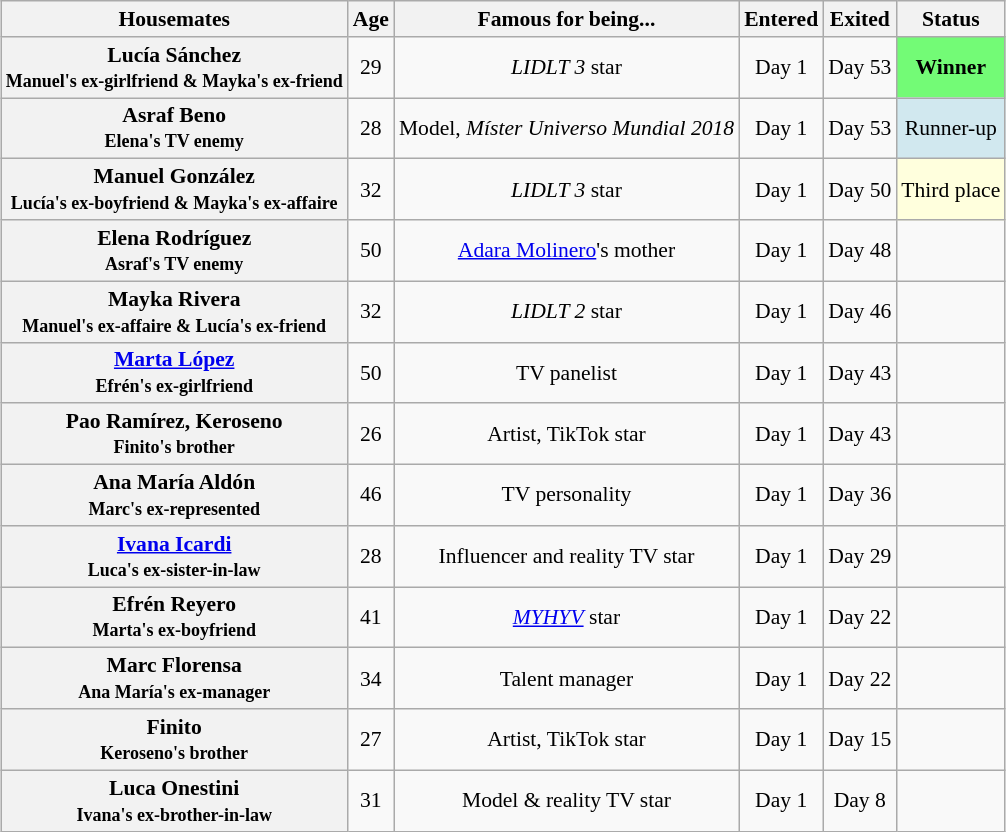<table class=wikitable style="margin:auto; text-align:center; font-size:90%">
<tr>
<th>Housemates</th>
<th>Age</th>
<th>Famous for being...</th>
<th>Entered</th>
<th>Exited</th>
<th>Status</th>
</tr>
<tr>
<th>Lucía Sánchez<br><small>Manuel's ex-girlfriend & Mayka's ex-friend</small></th>
<td>29</td>
<td><em>LIDLT 3</em> star</td>
<td>Day 1</td>
<td>Day 53</td>
<td style="background:#73FB76"><strong>Winner</strong></td>
</tr>
<tr>
<th>Asraf Beno<br><small>Elena's TV enemy</small></th>
<td>28</td>
<td>Model, <em>Míster Universo Mundial 2018</em></td>
<td>Day 1</td>
<td>Day 53</td>
<td style="background:#D1E8EF">Runner-up</td>
</tr>
<tr>
<th>Manuel González<br><small>Lucía's ex-boyfriend & Mayka's ex-affaire</small></th>
<td>32</td>
<td><em>LIDLT 3</em> star</td>
<td>Day 1</td>
<td>Day 50</td>
<td style="background:#ffffdd">Third place</td>
</tr>
<tr>
<th>Elena Rodríguez<br><small>Asraf's TV enemy</small></th>
<td>50</td>
<td><a href='#'>Adara Molinero</a>'s mother</td>
<td>Day 1</td>
<td>Day 48</td>
<td></td>
</tr>
<tr>
<th>Mayka Rivera<br><small>Manuel's ex-affaire & Lucía's ex-friend</small></th>
<td>32</td>
<td><em>LIDLT 2</em> star</td>
<td>Day 1</td>
<td>Day 46</td>
<td></td>
</tr>
<tr>
<th><a href='#'>Marta López</a><br><small>Efrén's ex-girlfriend</small></th>
<td>50</td>
<td>TV panelist</td>
<td>Day 1</td>
<td>Day 43</td>
<td></td>
</tr>
<tr>
<th>Pao Ramírez, Keroseno<br><small>Finito's brother</small></th>
<td>26</td>
<td>Artist, TikTok star</td>
<td>Day 1</td>
<td>Day 43</td>
<td></td>
</tr>
<tr>
<th>Ana María Aldón<br><small>Marc's ex-represented</small></th>
<td>46</td>
<td>TV personality</td>
<td>Day 1</td>
<td>Day 36</td>
<td></td>
</tr>
<tr>
<th> <a href='#'>Ivana Icardi</a><br><small>Luca's ex-sister-in-law</small></th>
<td>28</td>
<td>Influencer and reality TV star</td>
<td>Day 1</td>
<td>Day 29</td>
<td></td>
</tr>
<tr>
<th>Efrén Reyero<br><small>Marta's ex-boyfriend</small></th>
<td>41</td>
<td><a href='#'><em>MYHYV</em></a> star</td>
<td>Day 1</td>
<td>Day 22</td>
<td></td>
</tr>
<tr>
<th>Marc Florensa<br><small>Ana María's ex-manager</small></th>
<td>34</td>
<td>Talent manager</td>
<td>Day 1</td>
<td>Day 22</td>
<td></td>
</tr>
<tr>
<th>Finito<br><small>Keroseno's brother</small></th>
<td>27</td>
<td>Artist, TikTok star</td>
<td>Day 1</td>
<td>Day 15</td>
<td></td>
</tr>
<tr>
<th> Luca Onestini<br><small>Ivana's ex-brother-in-law</small></th>
<td>31</td>
<td>Model & reality TV star</td>
<td>Day 1</td>
<td>Day 8</td>
<td></td>
</tr>
</table>
